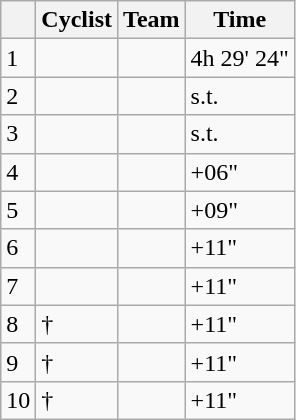<table class="wikitable">
<tr>
<th></th>
<th>Cyclist</th>
<th>Team</th>
<th>Time</th>
</tr>
<tr>
<td>1</td>
<td></td>
<td></td>
<td>4h 29' 24"</td>
</tr>
<tr>
<td>2</td>
<td></td>
<td></td>
<td>s.t.</td>
</tr>
<tr>
<td>3</td>
<td></td>
<td></td>
<td>s.t.</td>
</tr>
<tr>
<td>4</td>
<td></td>
<td></td>
<td>+06"</td>
</tr>
<tr>
<td>5</td>
<td></td>
<td></td>
<td>+09"</td>
</tr>
<tr>
<td>6</td>
<td></td>
<td></td>
<td>+11"</td>
</tr>
<tr>
<td>7</td>
<td></td>
<td></td>
<td>+11"</td>
</tr>
<tr>
<td>8</td>
<td> †</td>
<td></td>
<td>+11"</td>
</tr>
<tr>
<td>9</td>
<td> †</td>
<td></td>
<td>+11"</td>
</tr>
<tr>
<td>10</td>
<td> †</td>
<td></td>
<td>+11"</td>
</tr>
</table>
